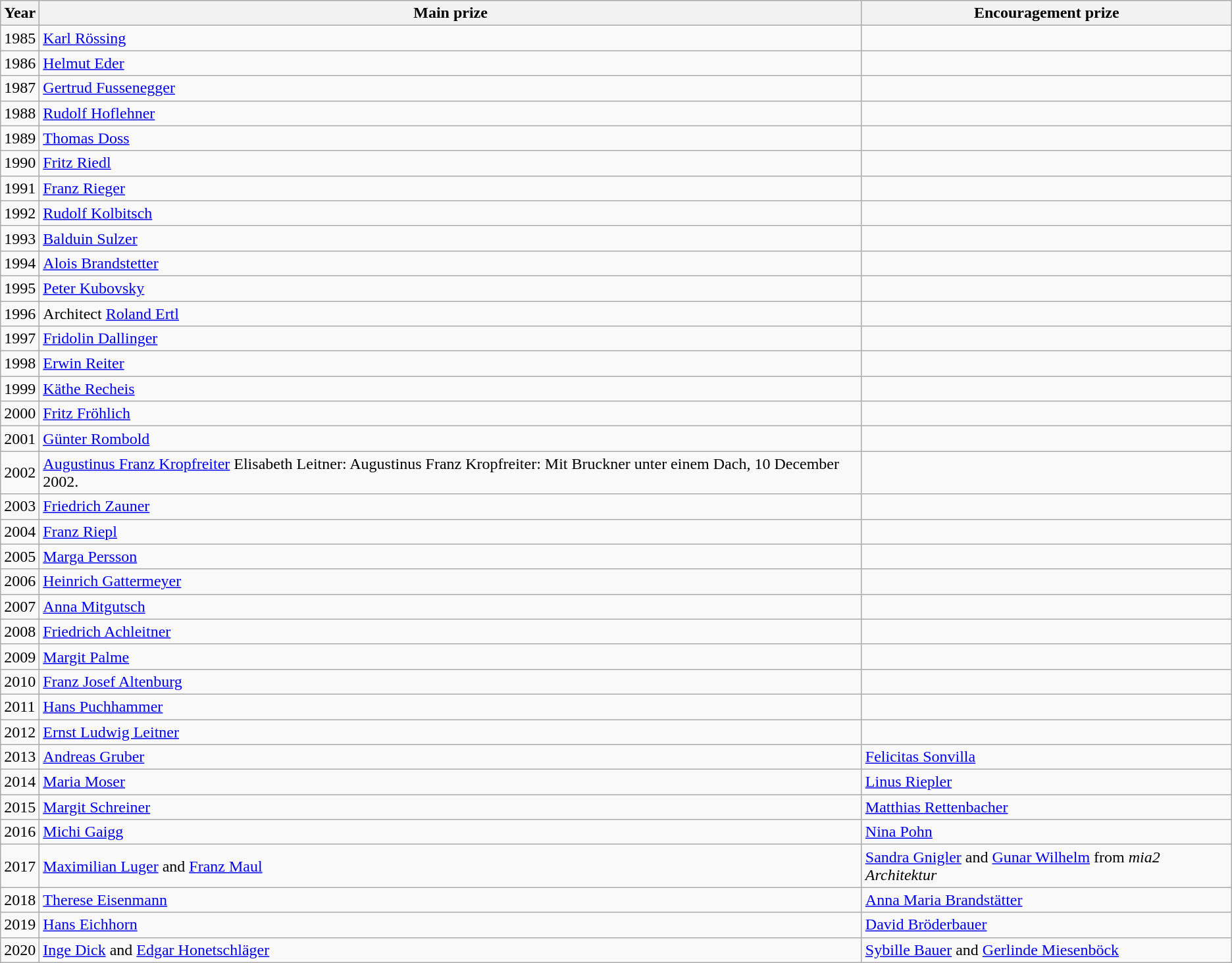<table class="wikitable">
<tr>
<th>Year</th>
<th>Main prize</th>
<th>Encouragement prize</th>
</tr>
<tr>
<td>1985</td>
<td><a href='#'>Karl Rössing</a></td>
<td></td>
</tr>
<tr>
<td>1986</td>
<td><a href='#'>Helmut Eder</a></td>
<td></td>
</tr>
<tr>
<td>1987</td>
<td><a href='#'>Gertrud Fussenegger</a></td>
<td></td>
</tr>
<tr>
<td>1988</td>
<td><a href='#'>Rudolf Hoflehner</a></td>
<td></td>
</tr>
<tr>
<td>1989</td>
<td><a href='#'>Thomas Doss</a></td>
<td></td>
</tr>
<tr>
<td>1990</td>
<td><a href='#'>Fritz Riedl</a></td>
<td></td>
</tr>
<tr>
<td>1991</td>
<td><a href='#'>Franz Rieger</a></td>
<td></td>
</tr>
<tr>
<td>1992</td>
<td><a href='#'>Rudolf Kolbitsch</a></td>
<td></td>
</tr>
<tr>
<td>1993</td>
<td><a href='#'>Balduin Sulzer</a></td>
<td></td>
</tr>
<tr>
<td>1994</td>
<td><a href='#'>Alois Brandstetter</a></td>
<td></td>
</tr>
<tr>
<td>1995</td>
<td><a href='#'>Peter Kubovsky</a></td>
<td></td>
</tr>
<tr>
<td>1996</td>
<td>Architect <a href='#'>Roland Ertl</a></td>
<td></td>
</tr>
<tr>
<td>1997</td>
<td><a href='#'>Fridolin Dallinger</a></td>
<td></td>
</tr>
<tr>
<td>1998</td>
<td><a href='#'>Erwin Reiter</a></td>
<td></td>
</tr>
<tr>
<td>1999</td>
<td><a href='#'>Käthe Recheis</a></td>
<td></td>
</tr>
<tr>
<td>2000</td>
<td><a href='#'>Fritz Fröhlich</a></td>
<td></td>
</tr>
<tr>
<td>2001</td>
<td><a href='#'>Günter Rombold</a></td>
<td></td>
</tr>
<tr>
<td>2002</td>
<td><a href='#'>Augustinus Franz Kropfreiter</a> Elisabeth Leitner: Augustinus Franz Kropfreiter: Mit Bruckner unter einem Dach, 10 December 2002.</td>
<td></td>
</tr>
<tr>
<td>2003</td>
<td><a href='#'>Friedrich Zauner</a></td>
<td></td>
</tr>
<tr>
<td>2004</td>
<td><a href='#'>Franz Riepl</a></td>
<td></td>
</tr>
<tr>
<td>2005</td>
<td><a href='#'>Marga Persson</a></td>
<td></td>
</tr>
<tr>
<td>2006</td>
<td><a href='#'>Heinrich Gattermeyer</a></td>
<td></td>
</tr>
<tr>
<td>2007</td>
<td><a href='#'>Anna Mitgutsch</a></td>
<td></td>
</tr>
<tr>
<td>2008</td>
<td><a href='#'>Friedrich Achleitner</a></td>
<td></td>
</tr>
<tr>
<td>2009</td>
<td><a href='#'>Margit Palme</a></td>
<td></td>
</tr>
<tr>
<td>2010</td>
<td><a href='#'>Franz Josef Altenburg</a></td>
<td></td>
</tr>
<tr>
<td>2011</td>
<td><a href='#'>Hans Puchhammer</a></td>
<td></td>
</tr>
<tr>
<td>2012</td>
<td><a href='#'>Ernst Ludwig Leitner</a></td>
<td></td>
</tr>
<tr>
<td>2013</td>
<td><a href='#'>Andreas Gruber</a></td>
<td><a href='#'>Felicitas Sonvilla</a></td>
</tr>
<tr>
<td>2014</td>
<td><a href='#'>Maria Moser</a></td>
<td><a href='#'>Linus Riepler</a></td>
</tr>
<tr>
<td>2015</td>
<td><a href='#'>Margit Schreiner</a></td>
<td><a href='#'>Matthias Rettenbacher</a></td>
</tr>
<tr>
<td>2016</td>
<td><a href='#'>Michi Gaigg</a></td>
<td><a href='#'>Nina Pohn</a></td>
</tr>
<tr>
<td>2017</td>
<td><a href='#'>Maximilian Luger</a> and <a href='#'>Franz Maul</a></td>
<td><a href='#'>Sandra Gnigler</a> and <a href='#'>Gunar Wilhelm</a> from <em>mia2 Architektur</em></td>
</tr>
<tr>
<td>2018</td>
<td><a href='#'>Therese Eisenmann</a></td>
<td><a href='#'>Anna Maria Brandstätter</a></td>
</tr>
<tr>
<td>2019</td>
<td><a href='#'>Hans Eichhorn</a></td>
<td><a href='#'>David Bröderbauer</a></td>
</tr>
<tr>
<td>2020</td>
<td><a href='#'>Inge Dick</a> and <a href='#'>Edgar Honetschläger</a></td>
<td><a href='#'>Sybille Bauer</a> and <a href='#'>Gerlinde Miesenböck</a></td>
</tr>
</table>
